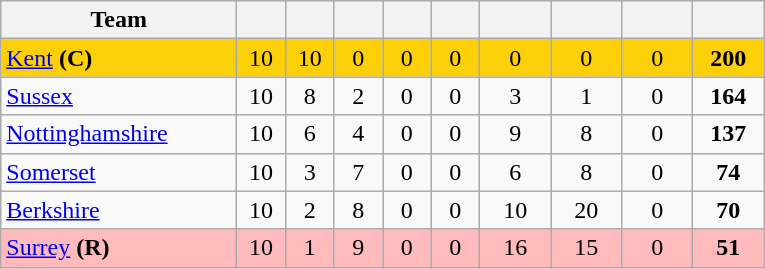<table class="wikitable" style="text-align:center">
<tr>
<th width="150">Team</th>
<th width="25"></th>
<th width="25"></th>
<th width="25"></th>
<th width="25"></th>
<th width="25"></th>
<th width="40"></th>
<th width="40"></th>
<th width="40"></th>
<th width="40"></th>
</tr>
<tr style="background:#fbd009">
<td style="text-align:left"><a href='#'>Kent</a> <strong>(C)</strong></td>
<td>10</td>
<td>10</td>
<td>0</td>
<td>0</td>
<td>0</td>
<td>0</td>
<td>0</td>
<td>0</td>
<td><strong>200</strong></td>
</tr>
<tr>
<td style="text-align:left"><a href='#'>Sussex</a></td>
<td>10</td>
<td>8</td>
<td>2</td>
<td>0</td>
<td>0</td>
<td>3</td>
<td>1</td>
<td>0</td>
<td><strong>164</strong></td>
</tr>
<tr>
<td style="text-align:left"><a href='#'>Nottinghamshire</a></td>
<td>10</td>
<td>6</td>
<td>4</td>
<td>0</td>
<td>0</td>
<td>9</td>
<td>8</td>
<td>0</td>
<td><strong>137</strong></td>
</tr>
<tr>
<td style="text-align:left"><a href='#'>Somerset</a></td>
<td>10</td>
<td>3</td>
<td>7</td>
<td>0</td>
<td>0</td>
<td>6</td>
<td>8</td>
<td>0</td>
<td><strong>74</strong></td>
</tr>
<tr>
<td style="text-align:left"><a href='#'>Berkshire</a></td>
<td>10</td>
<td>2</td>
<td>8</td>
<td>0</td>
<td>0</td>
<td>10</td>
<td>20</td>
<td>0</td>
<td><strong>70</strong></td>
</tr>
<tr style="background:#FFBBBB">
<td style="text-align:left"><a href='#'>Surrey</a> <strong>(R)</strong></td>
<td>10</td>
<td>1</td>
<td>9</td>
<td>0</td>
<td>0</td>
<td>16</td>
<td>15</td>
<td>0</td>
<td><strong>51</strong></td>
</tr>
</table>
